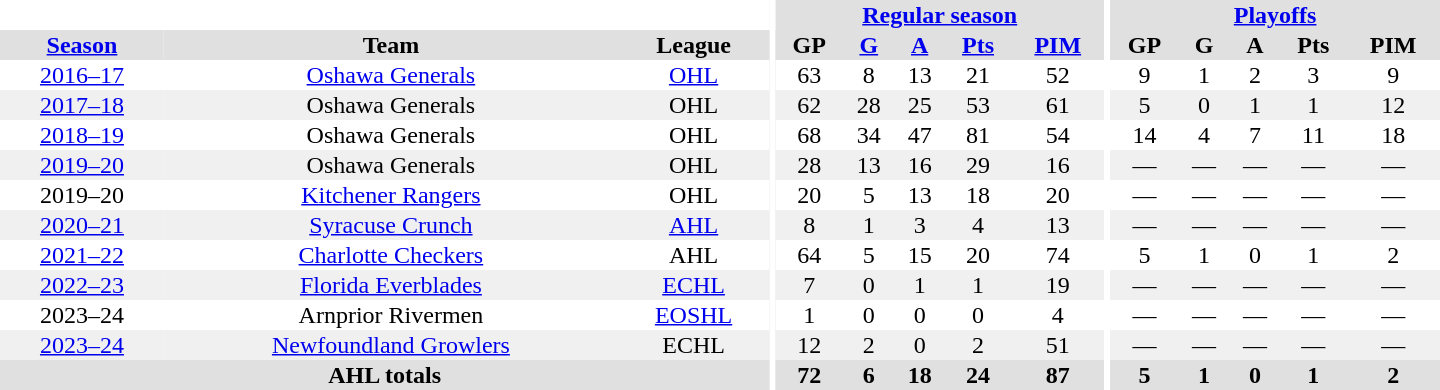<table border="0" cellpadding="1" cellspacing="0" style="text-align:center; width:60em">
<tr bgcolor="#e0e0e0">
<th colspan="3" bgcolor="#ffffff"></th>
<th rowspan="99" bgcolor="#ffffff"></th>
<th colspan="5"><a href='#'>Regular season</a></th>
<th rowspan="99" bgcolor="#ffffff"></th>
<th colspan="5"><a href='#'>Playoffs</a></th>
</tr>
<tr bgcolor="#e0e0e0">
<th><a href='#'>Season</a></th>
<th>Team</th>
<th>League</th>
<th>GP</th>
<th><a href='#'>G</a></th>
<th><a href='#'>A</a></th>
<th><a href='#'>Pts</a></th>
<th><a href='#'>PIM</a></th>
<th>GP</th>
<th>G</th>
<th>A</th>
<th>Pts</th>
<th>PIM</th>
</tr>
<tr>
<td><a href='#'>2016–17</a></td>
<td><a href='#'>Oshawa Generals</a></td>
<td><a href='#'>OHL</a></td>
<td>63</td>
<td>8</td>
<td>13</td>
<td>21</td>
<td>52</td>
<td>9</td>
<td>1</td>
<td>2</td>
<td>3</td>
<td>9</td>
</tr>
<tr bgcolor="#f0f0f0">
<td><a href='#'>2017–18</a></td>
<td>Oshawa Generals</td>
<td>OHL</td>
<td>62</td>
<td>28</td>
<td>25</td>
<td>53</td>
<td>61</td>
<td>5</td>
<td>0</td>
<td>1</td>
<td>1</td>
<td>12</td>
</tr>
<tr>
<td><a href='#'>2018–19</a></td>
<td>Oshawa Generals</td>
<td>OHL</td>
<td>68</td>
<td>34</td>
<td>47</td>
<td>81</td>
<td>54</td>
<td>14</td>
<td>4</td>
<td>7</td>
<td>11</td>
<td>18</td>
</tr>
<tr bgcolor="#f0f0f0">
<td><a href='#'>2019–20</a></td>
<td>Oshawa Generals</td>
<td>OHL</td>
<td>28</td>
<td>13</td>
<td>16</td>
<td>29</td>
<td>16</td>
<td>—</td>
<td>—</td>
<td>—</td>
<td>—</td>
<td>—</td>
</tr>
<tr>
<td>2019–20</td>
<td><a href='#'>Kitchener Rangers</a></td>
<td>OHL</td>
<td>20</td>
<td>5</td>
<td>13</td>
<td>18</td>
<td>20</td>
<td>—</td>
<td>—</td>
<td>—</td>
<td>—</td>
<td>—</td>
</tr>
<tr bgcolor="#f0f0f0">
<td><a href='#'>2020–21</a></td>
<td><a href='#'>Syracuse Crunch</a></td>
<td><a href='#'>AHL</a></td>
<td>8</td>
<td>1</td>
<td>3</td>
<td>4</td>
<td>13</td>
<td>—</td>
<td>—</td>
<td>—</td>
<td>—</td>
<td>—</td>
</tr>
<tr>
<td><a href='#'>2021–22</a></td>
<td><a href='#'>Charlotte Checkers</a></td>
<td>AHL</td>
<td>64</td>
<td>5</td>
<td>15</td>
<td>20</td>
<td>74</td>
<td>5</td>
<td>1</td>
<td>0</td>
<td>1</td>
<td>2</td>
</tr>
<tr bgcolor="#f0f0f0">
<td><a href='#'>2022–23</a></td>
<td><a href='#'>Florida Everblades</a></td>
<td><a href='#'>ECHL</a></td>
<td>7</td>
<td>0</td>
<td>1</td>
<td>1</td>
<td>19</td>
<td>—</td>
<td>—</td>
<td>—</td>
<td>—</td>
<td>—</td>
</tr>
<tr>
<td>2023–24</td>
<td>Arnprior Rivermen</td>
<td><a href='#'>EOSHL</a></td>
<td>1</td>
<td>0</td>
<td>0</td>
<td>0</td>
<td>4</td>
<td>—</td>
<td>—</td>
<td>—</td>
<td>—</td>
<td>—</td>
</tr>
<tr bgcolor="f0f0f0">
<td><a href='#'>2023–24</a></td>
<td><a href='#'>Newfoundland Growlers</a></td>
<td>ECHL</td>
<td>12</td>
<td>2</td>
<td>0</td>
<td>2</td>
<td>51</td>
<td>—</td>
<td>—</td>
<td>—</td>
<td>—</td>
<td>—</td>
</tr>
<tr bgcolor="#e0e0e0">
<th colspan="3">AHL totals</th>
<th>72</th>
<th>6</th>
<th>18</th>
<th>24</th>
<th>87</th>
<th>5</th>
<th>1</th>
<th>0</th>
<th>1</th>
<th>2</th>
</tr>
</table>
